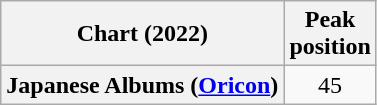<table class="wikitable plainrowheaders" style="text-align:center">
<tr>
<th scope="col">Chart (2022)</th>
<th scope="col">Peak<br>position</th>
</tr>
<tr>
<th scope="row">Japanese Albums (<a href='#'>Oricon</a>)</th>
<td>45</td>
</tr>
</table>
